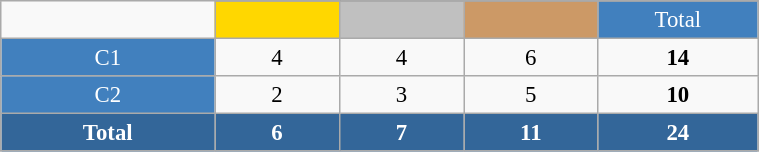<table class="wikitable"  style="font-size:95%; text-align:center; border:gray solid 1px; width:40%;">
<tr>
<td rowspan="2" style="width:3%;"></td>
</tr>
<tr>
<td style="width:2%;" bgcolor=gold></td>
<td style="width:2%;" bgcolor=silver></td>
<td style="width:2%;" bgcolor=cc9966></td>
<td style="width:2%; background-color:#4180be; color:white;">Total</td>
</tr>
<tr>
<td style="background-color:#4180be; color:white;">C1</td>
<td>4</td>
<td>4</td>
<td>6</td>
<td><strong>14</strong></td>
</tr>
<tr>
<td style="background-color:#4180be; color:white;">C2</td>
<td>2</td>
<td>3</td>
<td>5</td>
<td><strong>10</strong></td>
</tr>
<tr style="background:#369; color:white;">
<td><strong>Total</strong></td>
<td><strong>6</strong></td>
<td><strong>7</strong></td>
<td><strong>11</strong></td>
<td><strong>24</strong></td>
</tr>
</table>
